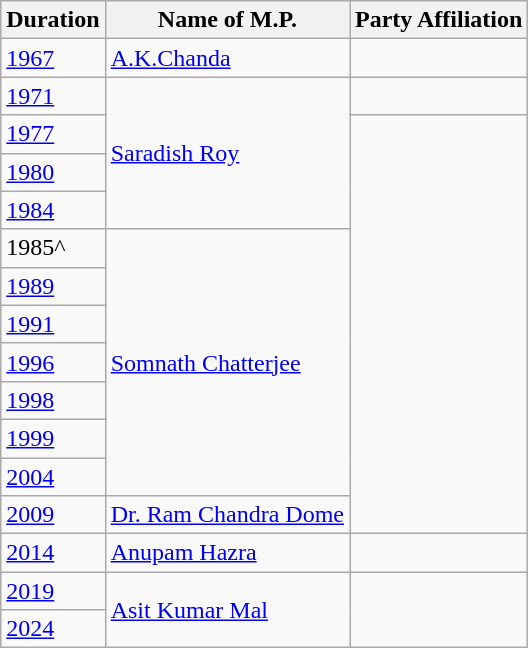<table class="wikitable sortable">
<tr>
<th>Duration</th>
<th>Name of M.P.</th>
<th colspan=2>Party Affiliation</th>
</tr>
<tr>
<td><a href='#'>1967</a></td>
<td><a href='#'>A.K.Chanda</a></td>
<td></td>
</tr>
<tr>
<td><a href='#'>1971</a></td>
<td rowspan="4"><a href='#'>Saradish Roy</a></td>
<td></td>
</tr>
<tr>
<td><a href='#'>1977</a></td>
</tr>
<tr>
<td><a href='#'>1980</a></td>
</tr>
<tr>
<td><a href='#'>1984</a></td>
</tr>
<tr>
<td>1985^</td>
<td rowspan="7"><a href='#'>Somnath Chatterjee</a></td>
</tr>
<tr>
<td><a href='#'>1989</a></td>
</tr>
<tr>
<td><a href='#'>1991</a></td>
</tr>
<tr>
<td><a href='#'>1996</a></td>
</tr>
<tr>
<td><a href='#'>1998</a></td>
</tr>
<tr>
<td><a href='#'>1999</a></td>
</tr>
<tr>
<td><a href='#'>2004</a></td>
</tr>
<tr>
<td><a href='#'>2009</a></td>
<td><a href='#'>Dr. Ram Chandra Dome</a></td>
</tr>
<tr>
<td><a href='#'>2014</a></td>
<td><a href='#'>Anupam Hazra</a></td>
<td></td>
</tr>
<tr>
<td><a href='#'>2019</a></td>
<td rowspan="2"><a href='#'>Asit Kumar Mal</a></td>
</tr>
<tr>
<td><a href='#'>2024</a></td>
</tr>
</table>
